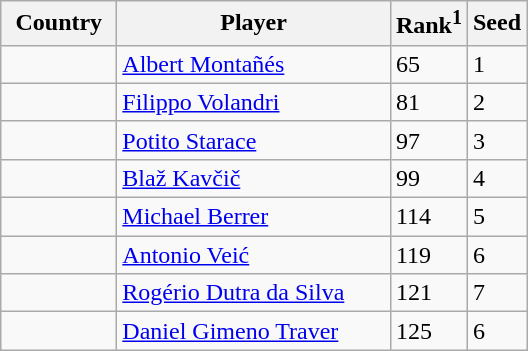<table class="sortable wikitable">
<tr>
<th width="70">Country</th>
<th width="175">Player</th>
<th>Rank<sup>1</sup></th>
<th>Seed</th>
</tr>
<tr>
<td></td>
<td><a href='#'>Albert Montañés</a></td>
<td>65</td>
<td>1</td>
</tr>
<tr>
<td></td>
<td><a href='#'>Filippo Volandri</a></td>
<td>81</td>
<td>2</td>
</tr>
<tr>
<td></td>
<td><a href='#'>Potito Starace</a></td>
<td>97</td>
<td>3</td>
</tr>
<tr>
<td></td>
<td><a href='#'>Blaž Kavčič</a></td>
<td>99</td>
<td>4</td>
</tr>
<tr>
<td></td>
<td><a href='#'>Michael Berrer</a></td>
<td>114</td>
<td>5</td>
</tr>
<tr>
<td></td>
<td><a href='#'>Antonio Veić</a></td>
<td>119</td>
<td>6</td>
</tr>
<tr>
<td></td>
<td><a href='#'>Rogério Dutra da Silva</a></td>
<td>121</td>
<td>7</td>
</tr>
<tr>
<td></td>
<td><a href='#'>Daniel Gimeno Traver</a></td>
<td>125</td>
<td>6</td>
</tr>
</table>
